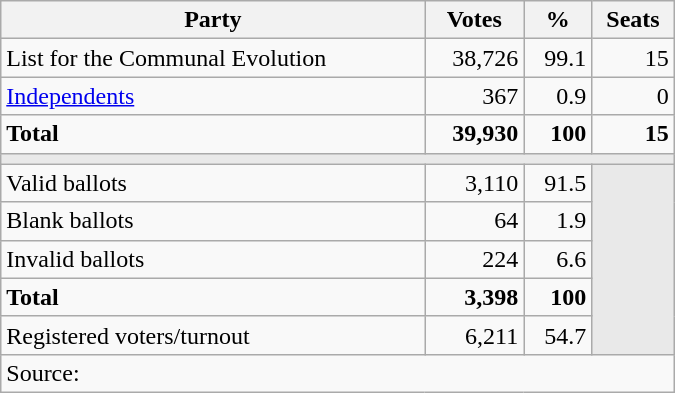<table class=wikitable style=text-align:right width=450>
<tr>
<th>Party</th>
<th>Votes</th>
<th>%</th>
<th>Seats</th>
</tr>
<tr>
<td align=left>List for the Communal Evolution</td>
<td>38,726</td>
<td>99.1</td>
<td>15</td>
</tr>
<tr>
<td align=left><a href='#'>Independents</a></td>
<td>367</td>
<td>0.9</td>
<td>0</td>
</tr>
<tr>
<td align=left><strong>Total</strong></td>
<td><strong>39,930</strong></td>
<td><strong>100</strong></td>
<td><strong>15</strong></td>
</tr>
<tr>
<td bgcolor=#E9E9E9 colspan=4></td>
</tr>
<tr>
<td align=left>Valid ballots</td>
<td>3,110</td>
<td>91.5</td>
<td rowspan=5 bgcolor=#E9E9E9></td>
</tr>
<tr>
<td align=left>Blank ballots</td>
<td>64</td>
<td>1.9</td>
</tr>
<tr>
<td align=left>Invalid ballots</td>
<td>224</td>
<td>6.6</td>
</tr>
<tr>
<td align=left><strong> Total</strong></td>
<td><strong> 3,398</strong></td>
<td><strong>100</strong></td>
</tr>
<tr>
<td align=left>Registered voters/turnout</td>
<td>6,211</td>
<td>54.7</td>
</tr>
<tr>
<td align=left colspan=4>Source: </td>
</tr>
</table>
